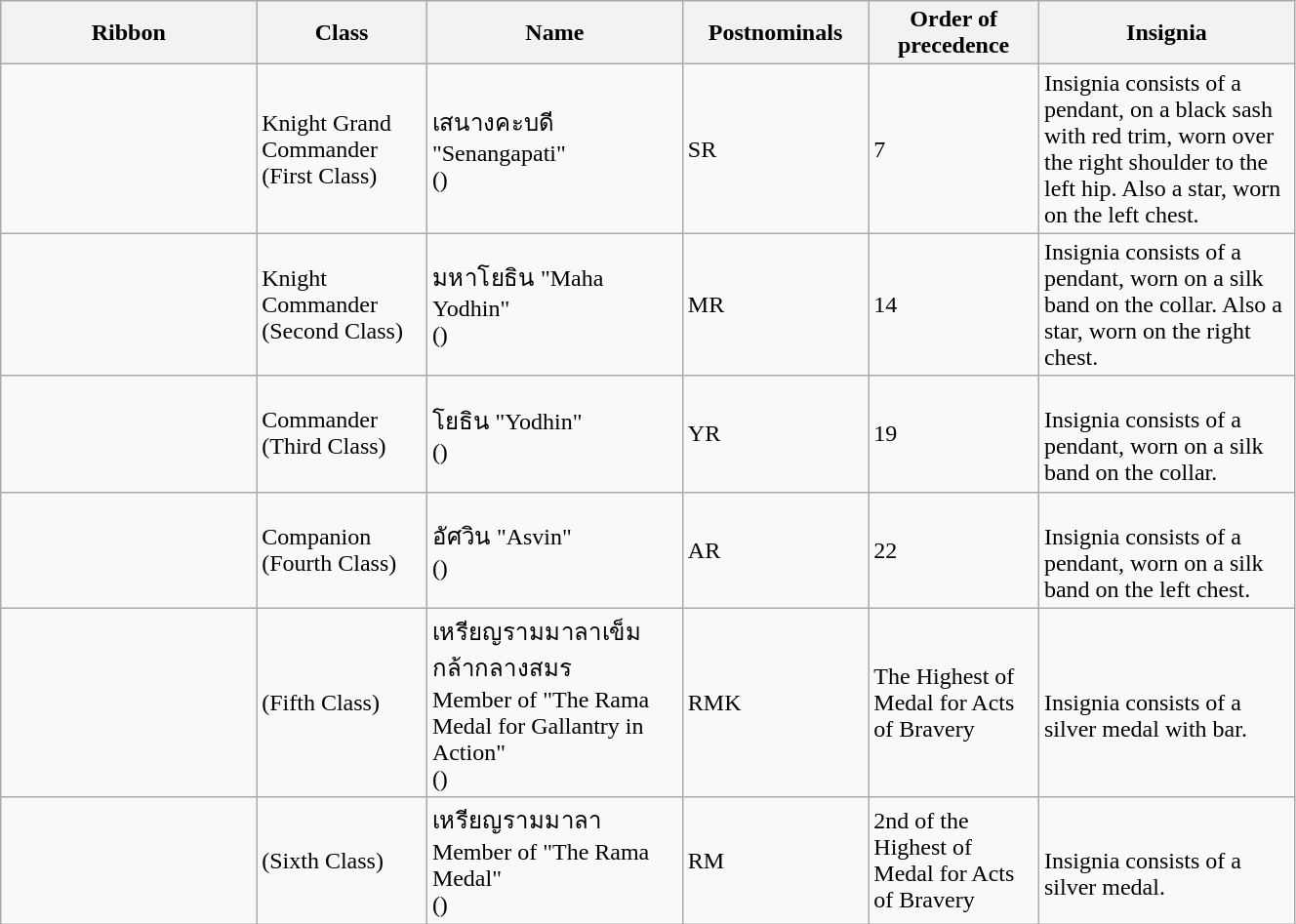<table class="wikitable" width="70%">
<tr>
<th width="15%">Ribbon</th>
<th width="10%">Class</th>
<th width="15%">Name</th>
<th width="10%">Postnominals</th>
<th width="10%">Order of precedence</th>
<th width="15%">Insignia</th>
</tr>
<tr>
<td></td>
<td>Knight Grand Commander (First Class)</td>
<td>เสนางคะบดี "Senangapati"<br>()</td>
<td>SR</td>
<td>7</td>
<td>Insignia consists of a pendant, on a black sash with red trim, worn over the right shoulder to the left hip. Also a star, worn on the left chest.</td>
</tr>
<tr>
<td></td>
<td>Knight Commander (Second Class)</td>
<td>มหาโยธิน "Maha Yodhin"<br>()</td>
<td>MR</td>
<td>14</td>
<td>Insignia consists of a pendant, worn on a silk band on the collar. Also a star, worn on the right chest.</td>
</tr>
<tr>
<td></td>
<td>Commander (Third Class)</td>
<td>โยธิน "Yodhin"<br>()</td>
<td>YR</td>
<td>19</td>
<td><br>Insignia consists of a pendant, worn on a silk band on the collar.</td>
</tr>
<tr>
<td></td>
<td>Companion (Fourth Class)</td>
<td>อัศวิน "Asvin"<br>()</td>
<td>AR</td>
<td>22</td>
<td><br>Insignia consists of a pendant, worn on a silk band on the left chest.</td>
</tr>
<tr>
<td></td>
<td>(Fifth Class)</td>
<td>เหรียญรามมาลาเข็มกล้ากลางสมร<br>Member of "The Rama Medal for Gallantry in Action"<br>()</td>
<td>RMK</td>
<td>The Highest of Medal for Acts of Bravery</td>
<td><br>Insignia consists of a silver medal with bar.</td>
</tr>
<tr>
<td></td>
<td>(Sixth Class)</td>
<td>เหรียญรามมาลา<br>Member of "The Rama Medal"<br>()</td>
<td>RM</td>
<td>2nd of the Highest of Medal for Acts of Bravery</td>
<td><br>Insignia consists of a silver medal.</td>
</tr>
</table>
